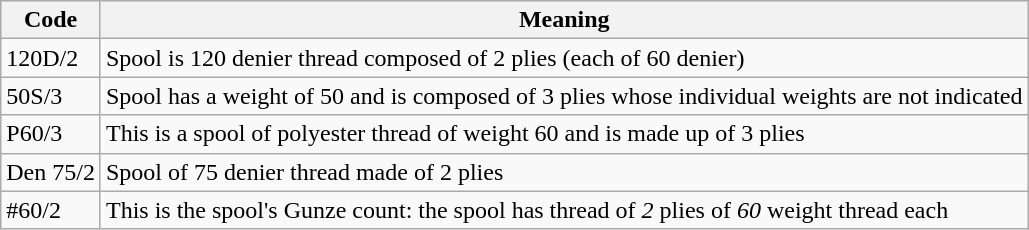<table class="wikitable">
<tr>
<th>Code</th>
<th>Meaning</th>
</tr>
<tr>
<td>120D/2</td>
<td>Spool is 120 denier thread composed of 2 plies (each of 60 denier)</td>
</tr>
<tr>
<td>50S/3</td>
<td>Spool has a weight of 50 and is composed of 3 plies whose individual weights are not indicated</td>
</tr>
<tr>
<td>P60/3</td>
<td>This is a spool of polyester thread of weight 60 and is made up of 3 plies</td>
</tr>
<tr>
<td>Den 75/2</td>
<td>Spool of 75 denier thread made of 2 plies</td>
</tr>
<tr>
<td>#60/2</td>
<td>This is the spool's Gunze count: the spool has thread of <em>2</em> plies of <em>60</em> weight thread each</td>
</tr>
</table>
